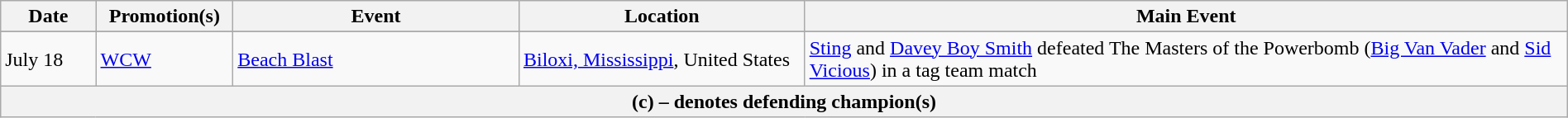<table class="wikitable" style="width:100%;">
<tr>
<th width="5%">Date</th>
<th width="5%">Promotion(s)</th>
<th style="width:15%;">Event</th>
<th style="width:15%;">Location</th>
<th style="width:40%;">Main Event</th>
</tr>
<tr style="width:20%;" |Notes>
</tr>
<tr>
<td>July 18</td>
<td><a href='#'>WCW</a></td>
<td><a href='#'>Beach Blast</a></td>
<td><a href='#'>Biloxi, Mississippi</a>, United States</td>
<td><a href='#'>Sting</a> and <a href='#'>Davey Boy Smith</a> defeated The Masters of the Powerbomb (<a href='#'>Big Van Vader</a> and <a href='#'>Sid Vicious</a>) in a tag team match</td>
</tr>
<tr>
<th colspan="6">(c) – denotes defending champion(s)</th>
</tr>
</table>
